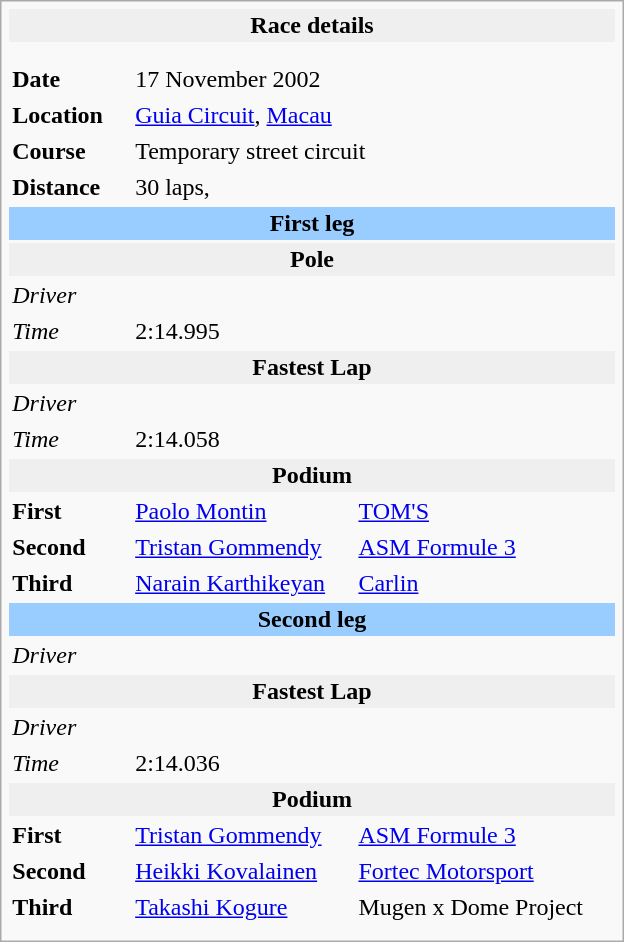<table class="infobox" align="right" cellpadding="2" style="float:right; width: 26em; ">
<tr>
<th colspan="3" bgcolor="#efefef">Race details</th>
</tr>
<tr>
<td colspan="3" style="text-align:center;"></td>
</tr>
<tr>
<td colspan="3" style="text-align:center;"></td>
</tr>
<tr>
<td style="width: 20%;"><strong>Date</strong></td>
<td>17 November 2002</td>
</tr>
<tr>
<td><strong>Location</strong></td>
<td colspan=2><a href='#'>Guia Circuit</a>, <a href='#'>Macau</a></td>
</tr>
<tr>
<td><strong>Course</strong></td>
<td colspan=2>Temporary street circuit<br></td>
</tr>
<tr>
<td><strong>Distance</strong></td>
<td colspan=2>30 laps, </td>
</tr>
<tr>
<td colspan="3" style="text-align:center; background-color:#99ccff"><strong>First leg</strong></td>
</tr>
<tr>
<th colspan="3" bgcolor="#efefef">Pole</th>
</tr>
<tr>
<td><em>Driver</em></td>
<td></td>
<td></td>
</tr>
<tr>
<td><em>Time</em></td>
<td colspan=2>2:14.995</td>
</tr>
<tr>
<th colspan="3" bgcolor="#efefef">Fastest Lap</th>
</tr>
<tr>
<td><em>Driver</em></td>
<td></td>
<td></td>
</tr>
<tr>
<td><em>Time</em></td>
<td colspan=2>2:14.058</td>
</tr>
<tr>
<th colspan="3" bgcolor="#efefef">Podium</th>
</tr>
<tr>
<td><strong>First</strong></td>
<td> <a href='#'>Paolo Montin</a></td>
<td><a href='#'>TOM'S</a></td>
</tr>
<tr>
<td><strong>Second</strong></td>
<td> <a href='#'>Tristan Gommendy</a></td>
<td><a href='#'>ASM Formule 3</a></td>
</tr>
<tr>
<td><strong>Third</strong></td>
<td> <a href='#'>Narain Karthikeyan</a></td>
<td><a href='#'>Carlin</a></td>
</tr>
<tr>
<td colspan="3" style="text-align:center; background-color:#99ccff"><strong>Second leg</strong></td>
</tr>
<tr>
<td><em>Driver</em></td>
<td></td>
<td></td>
</tr>
<tr>
<th colspan="3" bgcolor="#efefef">Fastest Lap</th>
</tr>
<tr>
<td><em>Driver</em></td>
<td></td>
<td></td>
</tr>
<tr>
<td><em>Time</em></td>
<td colspan=2>2:14.036</td>
</tr>
<tr>
<th colspan="3" bgcolor="#efefef">Podium</th>
</tr>
<tr>
<td><strong>First</strong></td>
<td> <a href='#'>Tristan Gommendy</a></td>
<td><a href='#'>ASM Formule 3</a></td>
</tr>
<tr>
<td><strong>Second</strong></td>
<td> <a href='#'>Heikki Kovalainen</a></td>
<td><a href='#'>Fortec Motorsport</a></td>
</tr>
<tr>
<td><strong>Third</strong></td>
<td> <a href='#'>Takashi Kogure</a></td>
<td>Mugen x Dome Project</td>
</tr>
<tr>
<td></td>
</tr>
</table>
